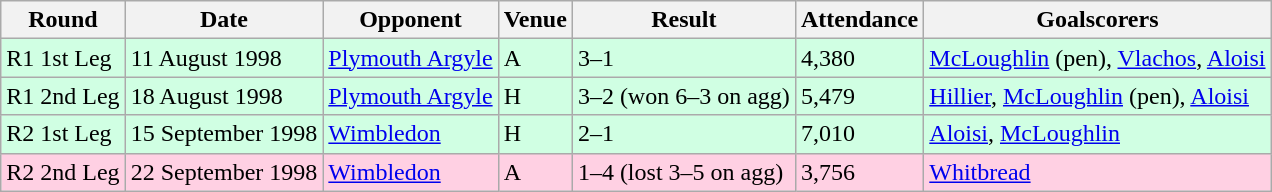<table class="wikitable">
<tr>
<th>Round</th>
<th>Date</th>
<th>Opponent</th>
<th>Venue</th>
<th>Result</th>
<th>Attendance</th>
<th>Goalscorers</th>
</tr>
<tr style="background-color: #d0ffe3;">
<td>R1 1st Leg</td>
<td>11 August 1998</td>
<td><a href='#'>Plymouth Argyle</a></td>
<td>A</td>
<td>3–1</td>
<td>4,380</td>
<td><a href='#'>McLoughlin</a> (pen), <a href='#'>Vlachos</a>, <a href='#'>Aloisi</a></td>
</tr>
<tr style="background-color: #d0ffe3;">
<td>R1 2nd Leg</td>
<td>18 August 1998</td>
<td><a href='#'>Plymouth Argyle</a></td>
<td>H</td>
<td>3–2 (won 6–3 on agg)</td>
<td>5,479</td>
<td><a href='#'>Hillier</a>, <a href='#'>McLoughlin</a> (pen), <a href='#'>Aloisi</a></td>
</tr>
<tr style="background-color: #d0ffe3;">
<td>R2 1st Leg</td>
<td>15 September 1998</td>
<td><a href='#'>Wimbledon</a></td>
<td>H</td>
<td>2–1</td>
<td>7,010</td>
<td><a href='#'>Aloisi</a>, <a href='#'>McLoughlin</a></td>
</tr>
<tr style="background-color: #ffd0e3;">
<td>R2 2nd Leg</td>
<td>22 September 1998</td>
<td><a href='#'>Wimbledon</a></td>
<td>A</td>
<td>1–4 (lost 3–5 on agg)</td>
<td>3,756</td>
<td><a href='#'>Whitbread</a></td>
</tr>
</table>
